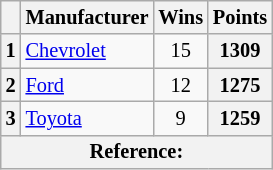<table class="wikitable" style="font-size:85%; text-align:center;">
<tr>
<th></th>
<th>Manufacturer</th>
<th>Wins</th>
<th>Points</th>
</tr>
<tr>
<th>1</th>
<td align=left><a href='#'>Chevrolet</a></td>
<td>15</td>
<th>1309</th>
</tr>
<tr>
<th>2</th>
<td align="left"><a href='#'>Ford</a></td>
<td>12</td>
<th>1275</th>
</tr>
<tr>
<th>3</th>
<td align="left"><a href='#'>Toyota</a></td>
<td>9</td>
<th>1259</th>
</tr>
<tr>
<th colspan="34">Reference:</th>
</tr>
</table>
